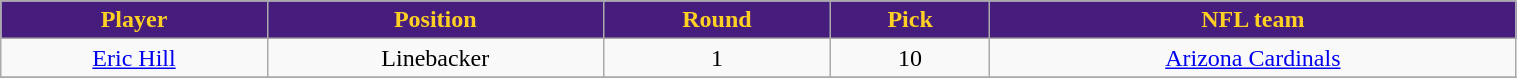<table class="wikitable" width="80%">
<tr align="center"  style="background:#461d7c;color:#FDD023;">
<td><strong>Player</strong></td>
<td><strong>Position</strong></td>
<td><strong>Round</strong></td>
<td><strong>Pick</strong></td>
<td><strong>NFL team</strong></td>
</tr>
<tr align="center" bgcolor="">
<td><a href='#'>Eric Hill</a></td>
<td>Linebacker</td>
<td>1</td>
<td>10</td>
<td><a href='#'>Arizona Cardinals</a></td>
</tr>
<tr align="center" bgcolor="">
</tr>
</table>
